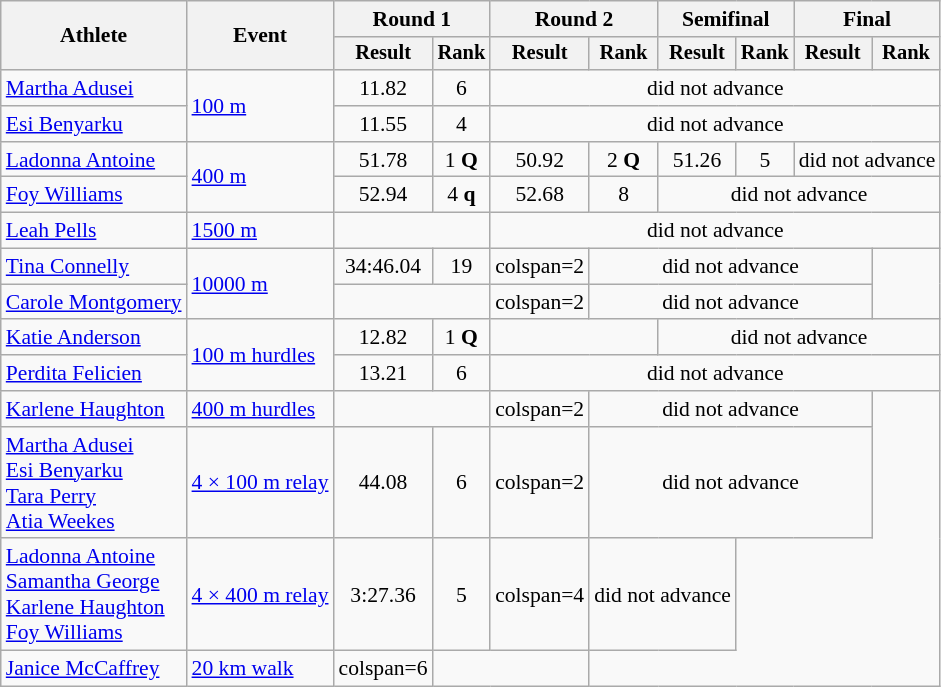<table class="wikitable" style="font-size:90%">
<tr>
<th rowspan="2">Athlete</th>
<th rowspan="2">Event</th>
<th colspan="2">Round 1</th>
<th colspan="2">Round 2</th>
<th colspan="2">Semifinal</th>
<th colspan="2">Final</th>
</tr>
<tr style="font-size:95%">
<th>Result</th>
<th>Rank</th>
<th>Result</th>
<th>Rank</th>
<th>Result</th>
<th>Rank</th>
<th>Result</th>
<th>Rank</th>
</tr>
<tr align=center>
<td align=left><a href='#'>Martha Adusei</a></td>
<td align=left rowspan=2><a href='#'>100 m</a></td>
<td>11.82</td>
<td>6</td>
<td colspan=6>did not advance</td>
</tr>
<tr align=center>
<td align=left><a href='#'>Esi Benyarku</a></td>
<td>11.55</td>
<td>4</td>
<td colspan=6>did not advance</td>
</tr>
<tr align=center>
<td align=left><a href='#'>Ladonna Antoine</a></td>
<td align=left rowspan=2><a href='#'>400 m</a></td>
<td>51.78</td>
<td>1 <strong>Q</strong></td>
<td>50.92</td>
<td>2 <strong>Q</strong></td>
<td>51.26</td>
<td>5</td>
<td colspan=2>did not advance</td>
</tr>
<tr align=center>
<td align=left><a href='#'>Foy Williams</a></td>
<td>52.94</td>
<td>4 <strong>q</strong></td>
<td>52.68</td>
<td>8</td>
<td colspan=4>did not advance</td>
</tr>
<tr align=center>
<td align=left><a href='#'>Leah Pells</a></td>
<td align=left><a href='#'>1500 m</a></td>
<td colspan=2></td>
<td colspan=6>did not advance</td>
</tr>
<tr align=center>
<td align=left><a href='#'>Tina Connelly</a></td>
<td align=left rowspan=2><a href='#'>10000 m</a></td>
<td>34:46.04</td>
<td>19</td>
<td>colspan=2 </td>
<td colspan=4>did not advance</td>
</tr>
<tr align=center>
<td align=left><a href='#'>Carole Montgomery</a></td>
<td colspan=2></td>
<td>colspan=2 </td>
<td colspan=4>did not advance</td>
</tr>
<tr align=center>
<td align=left><a href='#'>Katie Anderson</a></td>
<td align=left rowspan=2><a href='#'>100 m hurdles</a></td>
<td>12.82</td>
<td>1 <strong>Q</strong></td>
<td colspan=2></td>
<td colspan=4>did not advance</td>
</tr>
<tr align=center>
<td align=left><a href='#'>Perdita Felicien</a></td>
<td>13.21</td>
<td>6</td>
<td colspan=6>did not advance</td>
</tr>
<tr align=center>
<td align=left><a href='#'>Karlene Haughton</a></td>
<td align=left><a href='#'>400 m hurdles</a></td>
<td colspan=2></td>
<td>colspan=2 </td>
<td colspan=4>did not advance</td>
</tr>
<tr align=center>
<td align=left><a href='#'>Martha Adusei</a><br><a href='#'>Esi Benyarku</a><br><a href='#'>Tara Perry</a><br><a href='#'>Atia Weekes</a></td>
<td align=left><a href='#'>4 × 100 m relay</a></td>
<td>44.08</td>
<td>6</td>
<td>colspan=2 </td>
<td colspan=4>did not advance</td>
</tr>
<tr align=center>
<td align=left><a href='#'>Ladonna Antoine</a><br><a href='#'>Samantha George</a><br><a href='#'>Karlene Haughton</a><br><a href='#'>Foy Williams</a></td>
<td align=left><a href='#'>4 × 400 m relay</a></td>
<td>3:27.36</td>
<td>5</td>
<td>colspan=4 </td>
<td colspan=2>did not advance</td>
</tr>
<tr align=center>
<td align=left><a href='#'>Janice McCaffrey</a></td>
<td align=left><a href='#'>20 km walk</a></td>
<td>colspan=6 </td>
<td colspan=2></td>
</tr>
</table>
